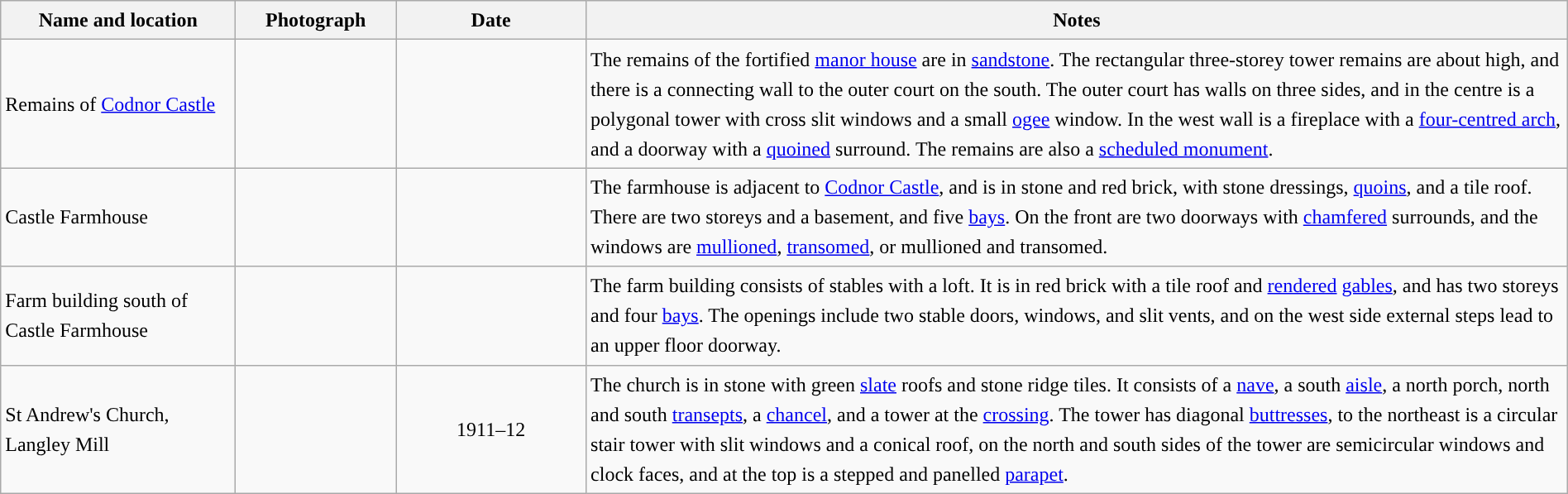<table class="wikitable sortable plainrowheaders" style="width:100%;border:0px;text-align:left;line-height:150%;">
<tr>
<th scope="col"  style="width:150px">Name and location</th>
<th scope="col"  style="width:100px" class="unsortable">Photograph</th>
<th scope="col"  style="width:120px">Date</th>
<th scope="col"  style="width:650px" class="unsortable">Notes</th>
</tr>
<tr>
<td>Remains of <a href='#'>Codnor Castle</a><br><small></small></td>
<td></td>
<td align="center"></td>
<td>The remains of the fortified <a href='#'>manor house</a> are in <a href='#'>sandstone</a>.  The rectangular three-storey tower remains are about  high, and there is a connecting wall to the outer court on the south.  The outer court has walls on three sides, and in the centre is a polygonal tower with cross slit windows and a small <a href='#'>ogee</a> window.  In the west wall is a fireplace with a <a href='#'>four-centred arch</a>, and a doorway with a <a href='#'>quoined</a> surround.  The remains are also a <a href='#'>scheduled monument</a>.</td>
</tr>
<tr>
<td>Castle Farmhouse<br><small></small></td>
<td></td>
<td align="center"></td>
<td>The farmhouse is adjacent to <a href='#'>Codnor Castle</a>, and is in stone and red brick, with stone dressings, <a href='#'>quoins</a>, and a tile roof.  There are two storeys and a basement, and five <a href='#'>bays</a>.  On the front are two doorways with <a href='#'>chamfered</a> surrounds, and the windows are <a href='#'>mullioned</a>, <a href='#'>transomed</a>, or mullioned and transomed.</td>
</tr>
<tr>
<td>Farm building south of Castle Farmhouse<br><small></small></td>
<td></td>
<td align="center"></td>
<td>The farm building consists of stables with a loft.  It is in red brick with a tile roof and <a href='#'>rendered</a> <a href='#'>gables</a>, and has two storeys and four <a href='#'>bays</a>.  The openings include two stable doors, windows, and slit vents, and on the west side external steps lead to an upper floor doorway.</td>
</tr>
<tr>
<td>St Andrew's Church, Langley Mill<br><small></small></td>
<td></td>
<td align="center">1911–12</td>
<td>The church is in stone with green <a href='#'>slate</a> roofs and stone ridge tiles.  It consists of a <a href='#'>nave</a>, a south <a href='#'>aisle</a>, a north porch, north and south <a href='#'>transepts</a>, a <a href='#'>chancel</a>, and a tower at the <a href='#'>crossing</a>.  The tower has diagonal <a href='#'>buttresses</a>, to the northeast is a circular stair tower with slit windows and a conical roof, on the north and south sides of the tower are semicircular windows and clock faces, and at the top is a stepped and panelled <a href='#'>parapet</a>.</td>
</tr>
<tr>
</tr>
</table>
